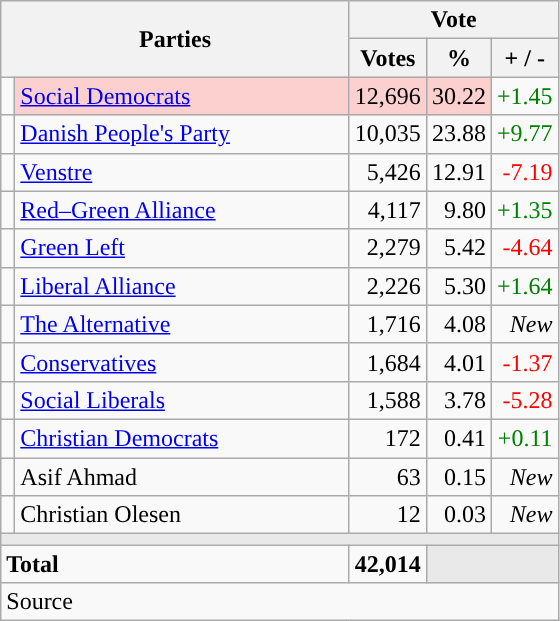<table class="wikitable" style="text-align:right;">
<tr>
<th style="text-align:centre;" rowspan="2" colspan="2" width="225">Parties</th>
<th colspan="3">Vote</th>
</tr>
<tr>
<th width="15">Votes</th>
<th width="15">%</th>
<th width="15">+ / -</th>
</tr>
<tr>
<td width="2" style="color:inherit;background:"></td>
<td bgcolor=#fbd0ce  align="left"><a href='#'>Social Democrats</a></td>
<td bgcolor=#fbd0ce>12,696</td>
<td bgcolor=#fbd0ce>30.22</td>
<td style=color:green;>+1.45</td>
</tr>
<tr>
<td width="2" style="color:inherit;background:"></td>
<td align="left"><a href='#'>Danish People's Party</a></td>
<td>10,035</td>
<td>23.88</td>
<td style=color:green;>+9.77</td>
</tr>
<tr>
<td width="2" style="color:inherit;background:"></td>
<td align="left"><a href='#'>Venstre</a></td>
<td>5,426</td>
<td>12.91</td>
<td style=color:red;>-7.19</td>
</tr>
<tr>
<td width="2" style="color:inherit;background:"></td>
<td align="left"><a href='#'>Red–Green Alliance</a></td>
<td>4,117</td>
<td>9.80</td>
<td style=color:green;>+1.35</td>
</tr>
<tr>
<td width="2" style="color:inherit;background:"></td>
<td align="left"><a href='#'>Green Left</a></td>
<td>2,279</td>
<td>5.42</td>
<td style=color:red;>-4.64</td>
</tr>
<tr>
<td width="2" style="color:inherit;background:"></td>
<td align="left"><a href='#'>Liberal Alliance</a></td>
<td>2,226</td>
<td>5.30</td>
<td style=color:green;>+1.64</td>
</tr>
<tr>
<td width="2" style="color:inherit;background:"></td>
<td align="left"><a href='#'>The Alternative</a></td>
<td>1,716</td>
<td>4.08</td>
<td><em>New</em></td>
</tr>
<tr>
<td width="2" style="color:inherit;background:"></td>
<td align="left"><a href='#'>Conservatives</a></td>
<td>1,684</td>
<td>4.01</td>
<td style=color:red;>-1.37</td>
</tr>
<tr>
<td width="2" style="color:inherit;background:"></td>
<td align="left"><a href='#'>Social Liberals</a></td>
<td>1,588</td>
<td>3.78</td>
<td style=color:red;>-5.28</td>
</tr>
<tr>
<td width="2" style="color:inherit;background:"></td>
<td align="left"><a href='#'>Christian Democrats</a></td>
<td>172</td>
<td>0.41</td>
<td style=color:green;>+0.11</td>
</tr>
<tr>
<td width="2" style="color:inherit;background:"></td>
<td align="left">Asif Ahmad</td>
<td>63</td>
<td>0.15</td>
<td><em>New</em></td>
</tr>
<tr>
<td width="2" style="color:inherit;background:"></td>
<td align="left">Christian Olesen</td>
<td>12</td>
<td>0.03</td>
<td><em>New</em></td>
</tr>
<tr>
<td colspan="7" bgcolor="#E9E9E9"></td>
</tr>
<tr>
<td align="left" colspan="2"><strong>Total</strong></td>
<td><strong>42,014</strong></td>
<td bgcolor="#E9E9E9" colspan="2"></td>
</tr>
<tr>
<td align="left" colspan="6">Source</td>
</tr>
</table>
